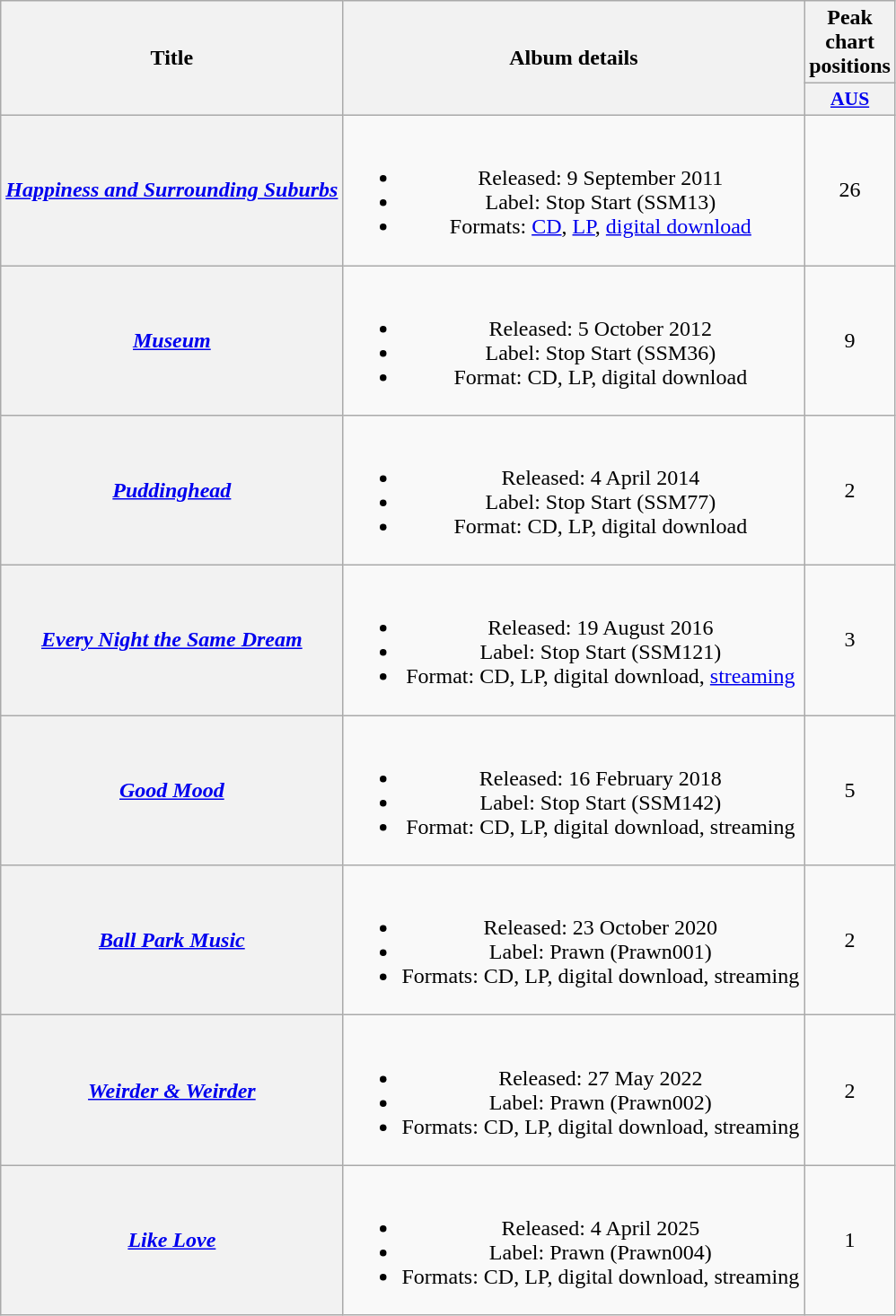<table class="wikitable plainrowheaders" style="text-align:center;">
<tr>
<th rowspan="2" scope="col">Title</th>
<th rowspan="2" scope="col">Album details</th>
<th colspan="1" scope="col">Peak chart positions</th>
</tr>
<tr>
<th scope="col" style="width:3em;font-size:90%;"><a href='#'>AUS</a><br></th>
</tr>
<tr>
<th scope="row"><em><a href='#'>Happiness and Surrounding Suburbs</a></em></th>
<td><br><ul><li>Released: 9 September 2011</li><li>Label: Stop Start (SSM13)</li><li>Formats: <a href='#'>CD</a>, <a href='#'>LP</a>, <a href='#'>digital download</a></li></ul></td>
<td>26</td>
</tr>
<tr>
<th scope="row"><em><a href='#'>Museum</a></em></th>
<td><br><ul><li>Released: 5 October 2012</li><li>Label: Stop Start (SSM36)</li><li>Format: CD, LP, digital download</li></ul></td>
<td>9</td>
</tr>
<tr>
<th scope="row"><em><a href='#'>Puddinghead</a></em></th>
<td><br><ul><li>Released: 4 April 2014</li><li>Label: Stop Start (SSM77)</li><li>Format: CD, LP, digital download</li></ul></td>
<td>2</td>
</tr>
<tr>
<th scope="row"><em><a href='#'>Every Night the Same Dream</a></em></th>
<td><br><ul><li>Released: 19 August 2016</li><li>Label: Stop Start (SSM121)</li><li>Format: CD, LP, digital download, <a href='#'>streaming</a></li></ul></td>
<td>3</td>
</tr>
<tr>
<th scope="row"><em><a href='#'>Good Mood</a></em></th>
<td><br><ul><li>Released: 16 February 2018</li><li>Label: Stop Start (SSM142)</li><li>Format: CD, LP, digital download, streaming</li></ul></td>
<td>5</td>
</tr>
<tr>
<th scope="row"><em><a href='#'>Ball Park Music</a></em></th>
<td><br><ul><li>Released: 23 October 2020</li><li>Label: Prawn (Prawn001)</li><li>Formats: CD, LP, digital download, streaming</li></ul></td>
<td>2</td>
</tr>
<tr>
<th scope="row"><em><a href='#'>Weirder & Weirder</a></em></th>
<td><br><ul><li>Released: 27 May 2022</li><li>Label: Prawn (Prawn002)</li><li>Formats: CD, LP, digital download, streaming</li></ul></td>
<td>2</td>
</tr>
<tr>
<th scope="row"><em><a href='#'>Like Love</a></em></th>
<td><br><ul><li>Released: 4 April 2025</li><li>Label: Prawn (Prawn004)</li><li>Formats: CD, LP, digital download, streaming</li></ul></td>
<td>1<br></td>
</tr>
</table>
